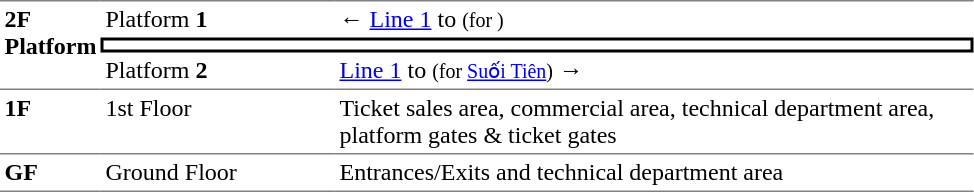<table border=0 cellspacing=0 cellpadding=3>
<tr>
<td style="border-bottom:solid 1px gray;vertical-align:top;border-top:solid 1px gray;" rowspan=3;><strong>2F<br>Platform</strong></td>
<td style="border-top:solid 1px gray;" width=150>Platform <span><strong>1</strong></span></td>
<td style="border-top:solid 1px gray;" width=390>←  <a href='#'>Line 1</a> to  <small>(for )</small></td>
</tr>
<tr>
<td style="border-top:solid 2px black;border-right:solid 2px black;border-left:solid 2px black;border-bottom:solid 2px black;text-align:center;" colspan=2></td>
</tr>
<tr>
<td style="border-bottom:solid 1px gray;" width=150>Platform <span><strong>2</strong></span></td>
<td style="border-bottom:solid 1px gray;" width=390>  <a href='#'>Line 1</a> to  <small>(for <a href='#'>Suối Tiên</a>)</small> →</td>
</tr>
<tr>
<td style="vertical-align:top"><strong>1F</strong></td>
<td style="vertical-align:top">1st Floor</td>
<td style="vertical-align:top">Ticket sales area, commercial area, technical department area, platform gates & ticket gates</td>
</tr>
<tr>
<td style="border-bottom:solid 1px gray;border-top:solid 1px gray; vertical-align:top" width=50><strong>GF</strong></td>
<td style="border-top:solid 1px gray;border-bottom:solid 1px gray; vertical-align:top" width=100>Ground Floor</td>
<td style="border-top:solid 1px gray;border-bottom:solid 1px gray; vertical-align:top" width=420>Entrances/Exits and technical department area</td>
</tr>
</table>
